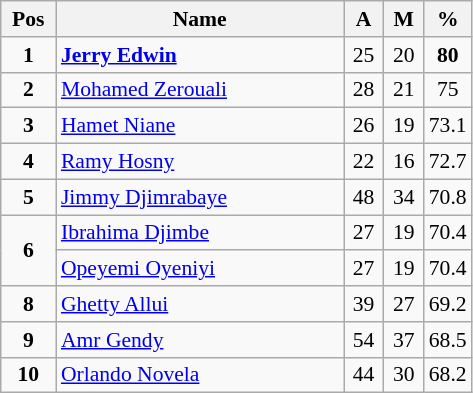<table class="wikitable" style="text-align:center; font-size:90%;">
<tr>
<th width=30px>Pos</th>
<th width=185px>Name</th>
<th width=20px>A</th>
<th width=20px>M</th>
<th width=25px>%</th>
</tr>
<tr>
<td><strong>1</strong></td>
<td align=left> <strong><a href='#'>Jerry Edwin</a></strong></td>
<td>25</td>
<td>20</td>
<td><strong>80</strong></td>
</tr>
<tr>
<td><strong>2</strong></td>
<td align=left> <a href='#'>Mohamed Zerouali</a></td>
<td>28</td>
<td>21</td>
<td>75</td>
</tr>
<tr>
<td><strong>3</strong></td>
<td align=left> <a href='#'>Hamet Niane</a></td>
<td>26</td>
<td>19</td>
<td>73.1</td>
</tr>
<tr>
<td><strong>4</strong></td>
<td align=left> <a href='#'>Ramy Hosny</a></td>
<td>22</td>
<td>16</td>
<td>72.7</td>
</tr>
<tr>
<td><strong>5</strong></td>
<td align=left> <a href='#'>Jimmy Djimrabaye</a></td>
<td>48</td>
<td>34</td>
<td>70.8</td>
</tr>
<tr>
<td rowspan=2><strong>6</strong></td>
<td align=left> <a href='#'>Ibrahima Djimbe</a></td>
<td>27</td>
<td>19</td>
<td>70.4</td>
</tr>
<tr>
<td align=left> <a href='#'>Opeyemi Oyeniyi</a></td>
<td>27</td>
<td>19</td>
<td>70.4</td>
</tr>
<tr>
<td><strong>8</strong></td>
<td align=left> <a href='#'>Ghetty Allui</a></td>
<td>39</td>
<td>27</td>
<td>69.2</td>
</tr>
<tr>
<td><strong>9</strong></td>
<td align=left> <a href='#'>Amr Gendy</a></td>
<td>54</td>
<td>37</td>
<td>68.5</td>
</tr>
<tr>
<td><strong>10</strong></td>
<td align=left> <a href='#'>Orlando Novela</a></td>
<td>44</td>
<td>30</td>
<td>68.2</td>
</tr>
</table>
